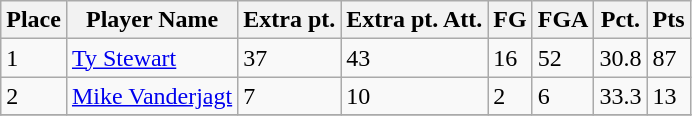<table class="wikitable">
<tr>
<th>Place</th>
<th>Player Name</th>
<th>Extra pt.</th>
<th>Extra pt. Att.</th>
<th>FG</th>
<th>FGA</th>
<th>Pct.</th>
<th>Pts</th>
</tr>
<tr>
<td>1</td>
<td><a href='#'>Ty Stewart</a></td>
<td>37</td>
<td>43</td>
<td>16</td>
<td>52</td>
<td>30.8</td>
<td>87</td>
</tr>
<tr>
<td>2</td>
<td><a href='#'>Mike Vanderjagt</a></td>
<td>7</td>
<td>10</td>
<td>2</td>
<td>6</td>
<td>33.3</td>
<td>13</td>
</tr>
<tr>
</tr>
</table>
